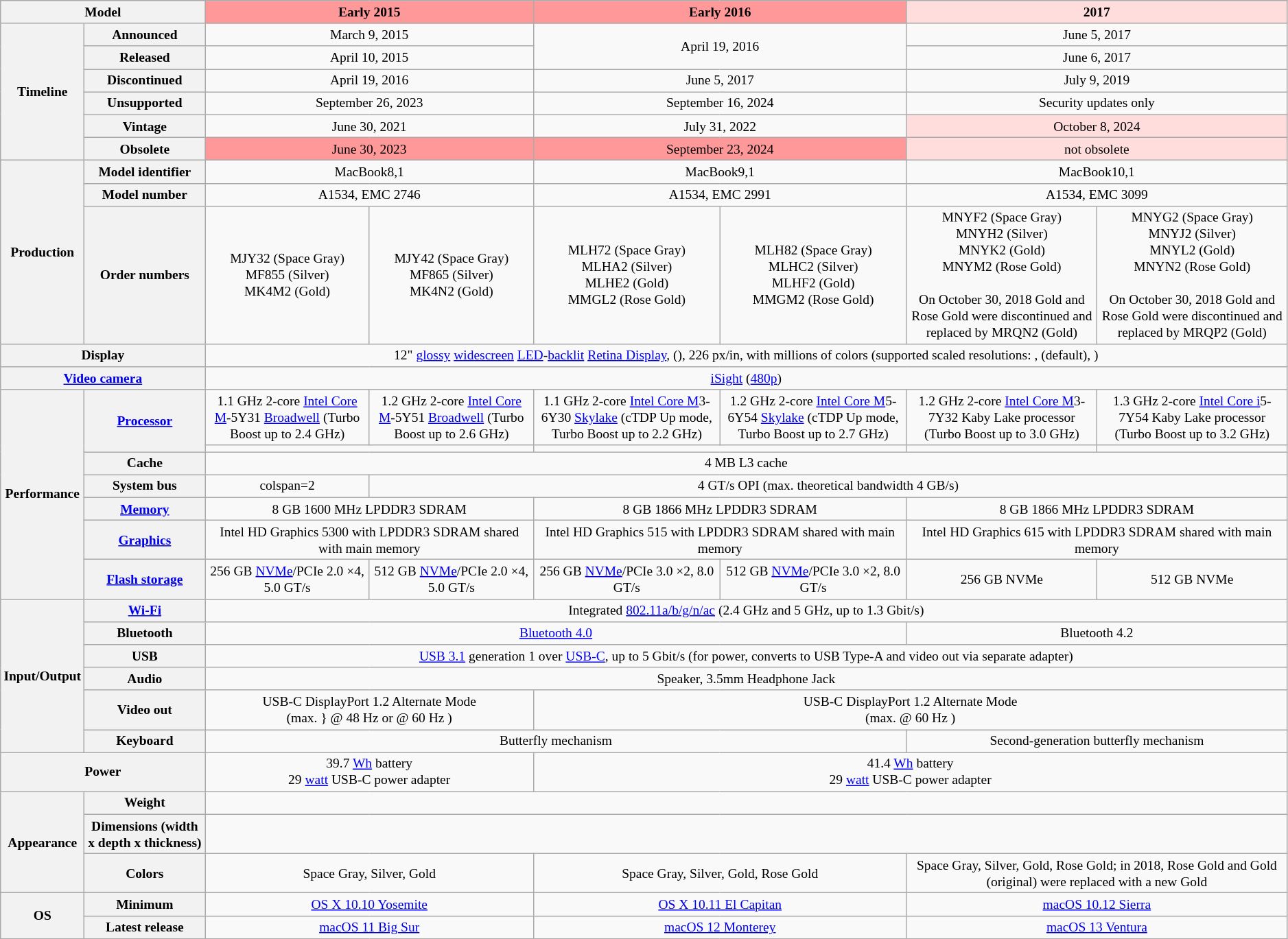<table class="wikitable mw-collapsible" style="font-size:small; text-align:center">
<tr>
<th colspan=2>Model</th>
<th colspan=2 style="background:#F99">Early 2015</th>
<th colspan=2 style="background:#F99">Early 2016</th>
<th colspan=2 style="background:#FDD">2017</th>
</tr>
<tr>
<th rowspan=6>Timeline</th>
<th>Announced</th>
<td colspan=2>March 9, 2015</td>
<td colspan=2 rowspan=2>April 19, 2016</td>
<td colspan=2>June 5, 2017</td>
</tr>
<tr>
<th>Released</th>
<td colspan=2>April 10, 2015</td>
<td colspan=2>June 6, 2017</td>
</tr>
<tr>
<th>Discontinued</th>
<td colspan=2>April 19, 2016</td>
<td colspan=2>June 5, 2017</td>
<td colspan=2>July 9, 2019</td>
</tr>
<tr>
<th>Unsupported</th>
<td colspan="2">September 26, 2023</td>
<td colspan="2">September 16, 2024</td>
<td colspan="2">Security updates only</td>
</tr>
<tr>
<th>Vintage</th>
<td colspan=2>June 30, 2021</td>
<td colspan=2>July 31, 2022</td>
<td colspan=2 style="background:#FDD">October 8, 2024</td>
</tr>
<tr>
<th>Obsolete</th>
<td colspan=2 style="background:#F99">June 30, 2023</td>
<td colspan=2 style="background:#F99">September 23, 2024</td>
<td colspan=2 style="background:#FDD">not obsolete</td>
</tr>
<tr>
<th rowspan=3>Production</th>
<th>Model identifier</th>
<td colspan=2>MacBook8,1</td>
<td colspan=2>MacBook9,1</td>
<td colspan=2>MacBook10,1</td>
</tr>
<tr>
<th>Model number</th>
<td colspan=2>A1534, EMC 2746</td>
<td colspan=2>A1534, EMC 2991</td>
<td colspan=2>A1534, EMC 3099</td>
</tr>
<tr>
<th>Order numbers</th>
<td>MJY32 (Space Gray)<br>MF855 (Silver)<br>MK4M2 (Gold)</td>
<td>MJY42 (Space Gray)<br>MF865 (Silver)<br>MK4N2 (Gold)</td>
<td>MLH72 (Space Gray)<br>MLHA2 (Silver)<br>MLHE2 (Gold)<br>MMGL2 (Rose Gold)</td>
<td>MLH82 (Space Gray)<br>MLHC2 (Silver)<br>MLHF2 (Gold)<br>MMGM2 (Rose Gold)</td>
<td>MNYF2 (Space Gray)<br>MNYH2 (Silver)<br>MNYK2 (Gold)<br>MNYM2 (Rose Gold)<br><br>On October 30, 2018 Gold and Rose Gold were discontinued and replaced by MRQN2 (Gold)</td>
<td>MNYG2 (Space Gray)<br>MNYJ2 (Silver)<br>MNYL2 (Gold)<br>MNYN2 (Rose Gold)<br><br>On October 30, 2018 Gold and Rose Gold were discontinued and replaced by MRQP2 (Gold)</td>
</tr>
<tr>
<th colspan=2>Display</th>
<td colspan=6>12" <a href='#'>glossy</a> <a href='#'>widescreen</a> <a href='#'>LED</a>-<a href='#'>backlit</a> <a href='#'>Retina Display</a>,  (), 226 px/in, with millions of colors (supported scaled resolutions: ,  (default), )</td>
</tr>
<tr>
<th colspan=2><a href='#'>Video camera</a></th>
<td colspan=6><a href='#'>iSight</a> (<a href='#'>480p</a>)</td>
</tr>
<tr>
<th rowspan=7>Performance</th>
<th rowspan=2><a href='#'>Processor</a></th>
<td>1.1 GHz 2-core <a href='#'>Intel Core M</a>-5Y31 <a href='#'>Broadwell</a> (Turbo Boost up to 2.4 GHz)</td>
<td>1.2 GHz 2-core <a href='#'>Intel Core M</a>-5Y51 <a href='#'>Broadwell</a> (Turbo Boost up to 2.6 GHz)</td>
<td>1.1 GHz 2-core <a href='#'>Intel Core M</a>3-6Y30 <a href='#'>Skylake</a> (cTDP Up mode, Turbo Boost up to 2.2 GHz)</td>
<td>1.2 GHz 2-core <a href='#'>Intel Core M</a>5-6Y54 <a href='#'>Skylake</a> (cTDP Up mode, Turbo Boost up to 2.7 GHz)</td>
<td>1.2 GHz 2-core <a href='#'>Intel Core M</a>3-7Y32 Kaby Lake processor (Turbo Boost up to 3.0 GHz)</td>
<td>1.3 GHz 2-core <a href='#'>Intel Core i</a>5-7Y54 Kaby Lake processor (Turbo Boost up to 3.2 GHz)</td>
</tr>
<tr>
<td colspan=2><em></em></td>
<td colspan=2><em></em></td>
<td><em></em></td>
<td><em></em></td>
</tr>
<tr>
<th>Cache</th>
<td colspan=6>4 MB L3 cache</td>
</tr>
<tr>
<th>System bus</th>
<td>colspan=2 </td>
<td colspan=5>4 GT/s OPI (max. theoretical bandwidth 4 GB/s)</td>
</tr>
<tr>
<th><a href='#'>Memory</a></th>
<td colspan=2>8 GB 1600 MHz LPDDR3 SDRAM</td>
<td colspan=2>8 GB 1866 MHz LPDDR3 SDRAM</td>
<td colspan=2>8 GB 1866 MHz LPDDR3 SDRAM<br><em></em></td>
</tr>
<tr>
<th><a href='#'>Graphics</a></th>
<td colspan=2>Intel HD Graphics 5300 with LPDDR3 SDRAM shared with main memory</td>
<td colspan=2>Intel HD Graphics 515 with LPDDR3 SDRAM shared with main memory</td>
<td colspan=2>Intel HD Graphics 615 with LPDDR3 SDRAM shared with main memory</td>
</tr>
<tr>
<th><a href='#'>Flash storage</a></th>
<td>256 GB <a href='#'>NVMe</a>/PCIe 2.0 ×4, 5.0 GT/s</td>
<td>512 GB <a href='#'>NVMe</a>/PCIe 2.0 ×4, 5.0 GT/s</td>
<td>256 GB <a href='#'>NVMe</a>/PCIe 3.0 ×2, 8.0 GT/s</td>
<td>512 GB <a href='#'>NVMe</a>/PCIe 3.0 ×2, 8.0 GT/s</td>
<td>256 GB NVMe</td>
<td>512 GB NVMe</td>
</tr>
<tr>
<th rowspan=6>Input/Output</th>
<th><a href='#'>Wi-Fi</a></th>
<td colspan=6>Integrated <a href='#'>802.11a/b/g/n/ac</a> (2.4 GHz and 5 GHz, up to 1.3 Gbit/s)</td>
</tr>
<tr>
<th>Bluetooth</th>
<td colspan=4><a href='#'>Bluetooth 4.0</a></td>
<td colspan=2>Bluetooth 4.2</td>
</tr>
<tr>
<th>USB</th>
<td colspan=6><a href='#'>USB 3.1</a> generation 1 over <a href='#'>USB-C</a>, up to 5 Gbit/s (for power, converts to USB Type-A and video out via separate adapter)</td>
</tr>
<tr>
<th>Audio</th>
<td colspan=6>Speaker, 3.5mm Headphone Jack</td>
</tr>
<tr>
<th>Video out</th>
<td colspan=2>USB-C DisplayPort 1.2 Alternate Mode<br>(max. } @ 48 Hz or  @ 60 Hz )</td>
<td colspan=4>USB-C DisplayPort 1.2 Alternate Mode<br>(max.  @ 60 Hz )</td>
</tr>
<tr>
<th>Keyboard</th>
<td colspan=4>Butterfly mechanism</td>
<td colspan=2>Second-generation butterfly mechanism</td>
</tr>
<tr>
<th colspan=2>Power</th>
<td colspan=2>39.7 <a href='#'>Wh</a> battery<br>29 <a href='#'>watt</a> USB-C power adapter</td>
<td colspan=4>41.4 <a href='#'>Wh</a> battery<br>29 <a href='#'>watt</a> USB-C power adapter</td>
</tr>
<tr>
<th rowspan=3>Appearance</th>
<th>Weight</th>
<td colspan=6></td>
</tr>
<tr>
<th>Dimensions (width x depth x thickness)</th>
<td colspan=6></td>
</tr>
<tr>
<th>Colors</th>
<td colspan=2>Space Gray, Silver, Gold</td>
<td colspan=2>Space Gray, Silver, Gold, Rose Gold</td>
<td colspan=2>Space Gray, Silver, Gold, Rose Gold; in 2018, Rose Gold and Gold (original) were replaced with a new Gold</td>
</tr>
<tr>
<th rowspan=2>OS</th>
<th>Minimum</th>
<td colspan=2><a href='#'>OS X 10.10 Yosemite</a></td>
<td colspan=2><a href='#'>OS X 10.11 El Capitan</a></td>
<td colspan=2><a href='#'>macOS 10.12 Sierra</a></td>
</tr>
<tr>
<th>Latest release</th>
<td colspan=2><a href='#'>macOS 11 Big Sur</a></td>
<td colspan=2><a href='#'>macOS 12 Monterey</a></td>
<td colspan=2><a href='#'>macOS 13 Ventura</a></td>
</tr>
</table>
